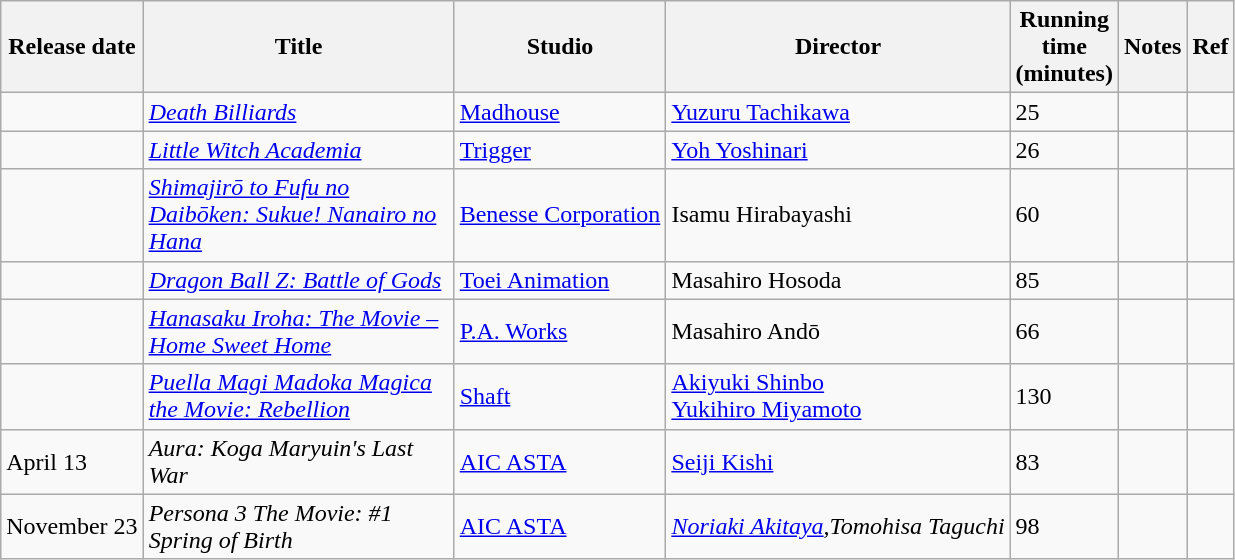<table class="wikitable sortable" border="1">
<tr>
<th>Release date</th>
<th width="200px">Title</th>
<th>Studio</th>
<th>Director</th>
<th width="10px">Running time (minutes)</th>
<th class="unsortable">Notes</th>
<th class="unsortable">Ref</th>
</tr>
<tr>
<td></td>
<td><em><a href='#'>Death Billiards</a></em></td>
<td><a href='#'>Madhouse</a></td>
<td><a href='#'>Yuzuru Tachikawa</a></td>
<td>25</td>
<td></td>
<td></td>
</tr>
<tr>
<td></td>
<td><em><a href='#'>Little Witch Academia</a></em></td>
<td><a href='#'>Trigger</a></td>
<td><a href='#'>Yoh Yoshinari</a></td>
<td>26</td>
<td></td>
<td></td>
</tr>
<tr>
<td></td>
<td><em><a href='#'>Shimajirō to Fufu no Daibōken: Sukue! Nanairo no Hana</a></em></td>
<td><a href='#'>Benesse Corporation</a></td>
<td>Isamu Hirabayashi</td>
<td>60</td>
<td></td>
<td></td>
</tr>
<tr>
<td></td>
<td><em><a href='#'>Dragon Ball Z: Battle of Gods</a></em></td>
<td><a href='#'>Toei Animation</a></td>
<td>Masahiro Hosoda</td>
<td>85</td>
<td></td>
<td></td>
</tr>
<tr>
<td></td>
<td><em><a href='#'>Hanasaku Iroha: The Movie – Home Sweet Home</a></em></td>
<td><a href='#'>P.A. Works</a></td>
<td>Masahiro Andō</td>
<td>66</td>
<td></td>
<td></td>
</tr>
<tr>
<td></td>
<td><em><a href='#'>Puella Magi Madoka Magica the Movie: Rebellion</a></em></td>
<td><a href='#'>Shaft</a></td>
<td><a href='#'>Akiyuki Shinbo</a><br><a href='#'>Yukihiro Miyamoto</a></td>
<td>130</td>
<td></td>
<td></td>
</tr>
<tr>
<td>April 13</td>
<td><em>Aura: Koga Maryuin's Last War</em></td>
<td><a href='#'>AIC ASTA</a></td>
<td><a href='#'>Seiji Kishi</a></td>
<td>83</td>
<td></td>
<td></td>
</tr>
<tr>
<td>November 23</td>
<td><em>Persona 3 The Movie: #1 Spring of Birth</em></td>
<td><a href='#'>AIC ASTA</a></td>
<td><em><a href='#'>Noriaki Akitaya</a>,Tomohisa Taguchi</em></td>
<td>98</td>
<td></td>
<td></td>
</tr>
</table>
